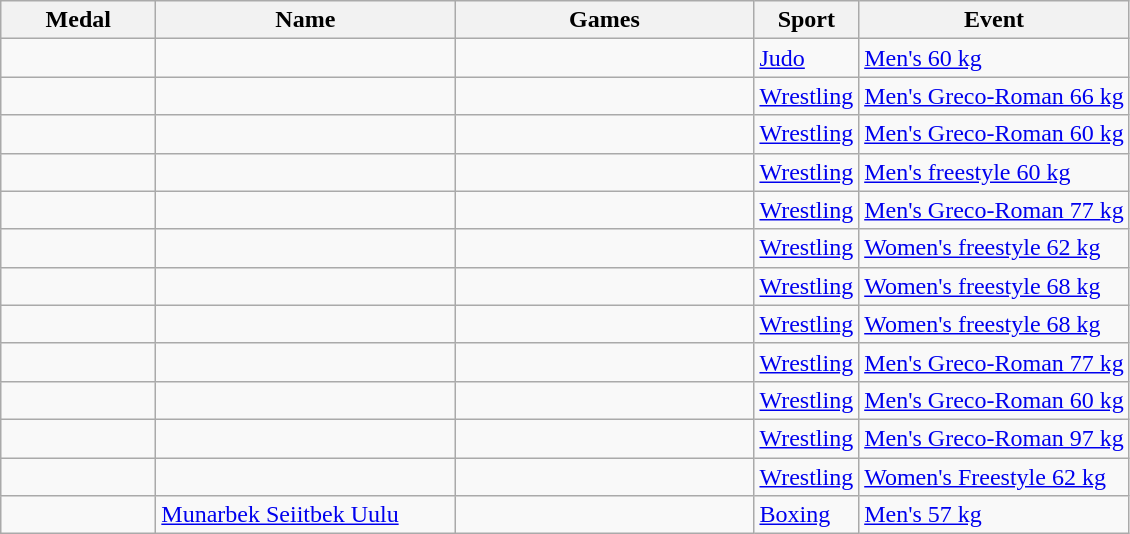<table class="wikitable sortable">
<tr>
<th style="width:6em">Medal</th>
<th style="width:12em">Name</th>
<th style="width:12em">Games</th>
<th>Sport</th>
<th>Event</th>
</tr>
<tr>
<td></td>
<td></td>
<td></td>
<td> <a href='#'>Judo</a></td>
<td><a href='#'>Men's 60 kg</a></td>
</tr>
<tr>
<td></td>
<td></td>
<td></td>
<td> <a href='#'>Wrestling</a></td>
<td><a href='#'>Men's Greco-Roman 66 kg</a></td>
</tr>
<tr>
<td></td>
<td></td>
<td></td>
<td> <a href='#'>Wrestling</a></td>
<td><a href='#'>Men's Greco-Roman 60 kg</a></td>
</tr>
<tr>
<td></td>
<td></td>
<td></td>
<td> <a href='#'>Wrestling</a></td>
<td><a href='#'>Men's freestyle 60 kg</a></td>
</tr>
<tr>
<td></td>
<td></td>
<td></td>
<td> <a href='#'>Wrestling</a></td>
<td><a href='#'>Men's Greco-Roman 77 kg</a></td>
</tr>
<tr>
<td></td>
<td></td>
<td></td>
<td> <a href='#'>Wrestling</a></td>
<td><a href='#'>Women's freestyle 62 kg</a></td>
</tr>
<tr>
<td></td>
<td></td>
<td></td>
<td> <a href='#'>Wrestling</a></td>
<td><a href='#'>Women's freestyle 68 kg</a></td>
</tr>
<tr>
<td></td>
<td></td>
<td></td>
<td> <a href='#'>Wrestling</a></td>
<td><a href='#'>Women's freestyle 68 kg</a></td>
</tr>
<tr>
<td></td>
<td></td>
<td></td>
<td> <a href='#'>Wrestling</a></td>
<td><a href='#'>Men's Greco-Roman 77 kg</a></td>
</tr>
<tr>
<td></td>
<td></td>
<td></td>
<td> <a href='#'>Wrestling</a></td>
<td><a href='#'>Men's Greco-Roman 60 kg</a></td>
</tr>
<tr>
<td></td>
<td></td>
<td></td>
<td> <a href='#'>Wrestling</a></td>
<td><a href='#'>Men's Greco-Roman 97 kg</a></td>
</tr>
<tr>
<td></td>
<td></td>
<td></td>
<td> <a href='#'>Wrestling</a></td>
<td><a href='#'>Women's Freestyle 62 kg</a></td>
</tr>
<tr>
<td></td>
<td><a href='#'>Munarbek Seiitbek Uulu</a></td>
<td></td>
<td> <a href='#'>Boxing</a></td>
<td><a href='#'>Men's 57 kg</a></td>
</tr>
</table>
